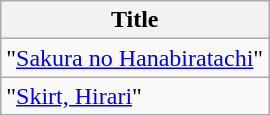<table class="wikitable">
<tr>
<th>Title</th>
</tr>
<tr>
<td>"<a href='#'>Sakura no Hanabiratachi</a>"</td>
</tr>
<tr>
<td>"<a href='#'>Skirt, Hirari</a>"</td>
</tr>
</table>
